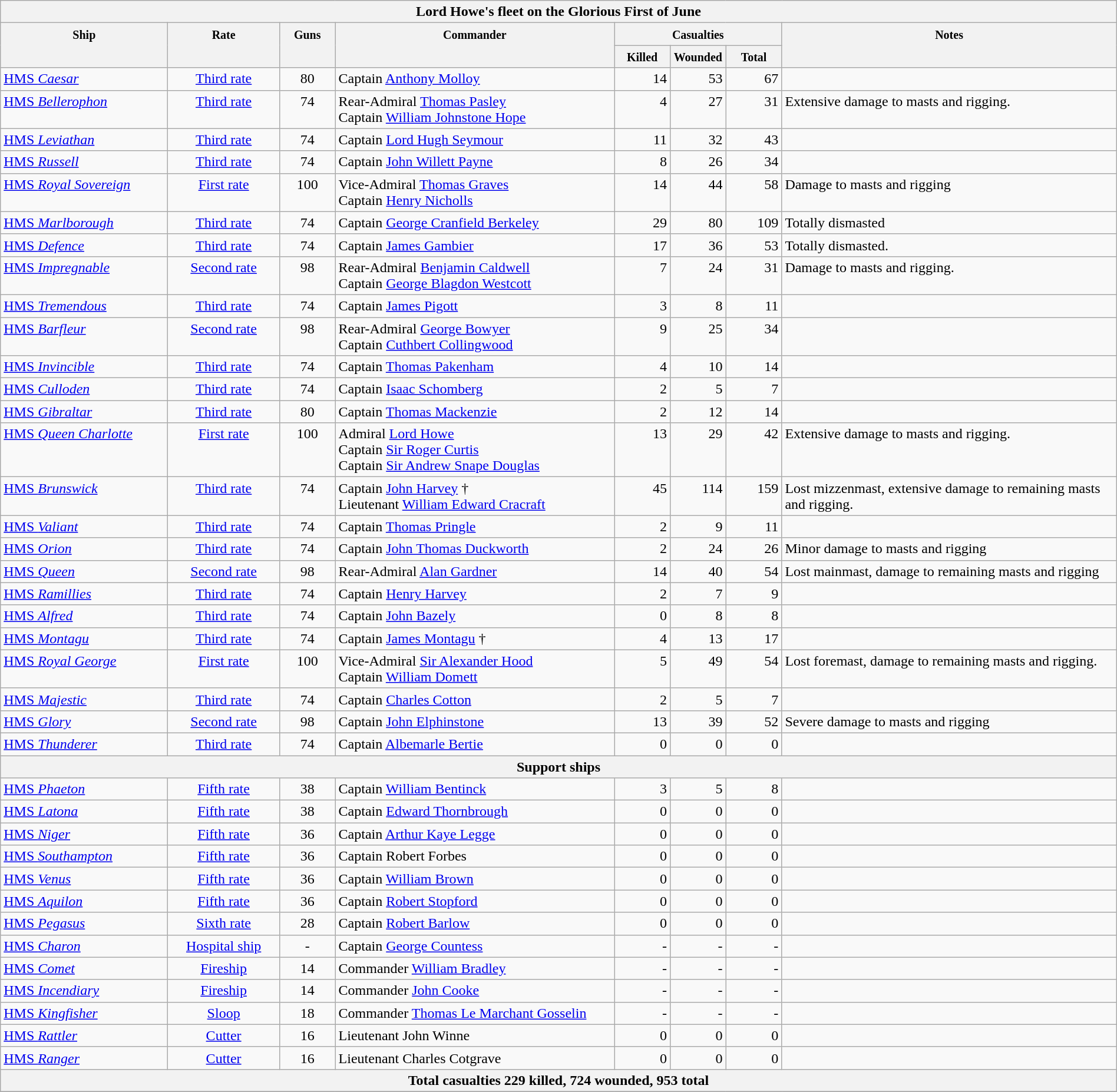<table class="wikitable" width=100%>
<tr valign="top">
<th colspan="11" bgcolor="white">Lord Howe's fleet on the Glorious First of June</th>
</tr>
<tr valign="top"|- valign="top">
<th width=15%; align= center rowspan=2><small> Ship </small></th>
<th width=10%; align= center rowspan=2><small> Rate </small></th>
<th width=5%; align= center rowspan=2><small> Guns </small></th>
<th width=25%; align= center rowspan=2><small> Commander </small></th>
<th width=15%; align= center colspan=3><small>Casualties</small></th>
<th width=30%; align= center rowspan=2><small>Notes</small></th>
</tr>
<tr valign="top">
<th width=5%; align= center><small> Killed </small></th>
<th width=5%; align= center><small> Wounded </small></th>
<th width=5%; align= center><small> Total</small></th>
</tr>
<tr valign="top">
<td align= left><a href='#'>HMS <em>Caesar</em></a></td>
<td align= center><a href='#'>Third rate</a></td>
<td align= center>80</td>
<td align= left>Captain <a href='#'>Anthony Molloy</a></td>
<td align= right>14</td>
<td align= right>53</td>
<td align= right>67</td>
<td align= left></td>
</tr>
<tr valign="top">
<td align= left><a href='#'>HMS <em>Bellerophon</em></a></td>
<td align= center><a href='#'>Third rate</a></td>
<td align= center>74</td>
<td align= left>Rear-Admiral <a href='#'>Thomas Pasley</a><br>Captain <a href='#'>William Johnstone Hope</a></td>
<td align= right>4</td>
<td align= right>27</td>
<td align= right>31</td>
<td align= left>Extensive damage to masts and rigging.</td>
</tr>
<tr valign="top">
<td align= left><a href='#'>HMS <em>Leviathan</em></a></td>
<td align= center><a href='#'>Third rate</a></td>
<td align= center>74</td>
<td align= left>Captain <a href='#'>Lord Hugh Seymour</a></td>
<td align= right>11</td>
<td align= right>32</td>
<td align= right>43</td>
<td align= left></td>
</tr>
<tr valign="top">
<td align= left><a href='#'>HMS <em>Russell</em></a></td>
<td align= center><a href='#'>Third rate</a></td>
<td align= center>74</td>
<td align= left>Captain <a href='#'>John Willett Payne</a></td>
<td align= right>8</td>
<td align= right>26</td>
<td align= right>34</td>
<td align= left></td>
</tr>
<tr valign="top">
<td align= left><a href='#'>HMS <em>Royal Sovereign</em></a></td>
<td align= center><a href='#'>First rate</a></td>
<td align= center>100</td>
<td align= left>Vice-Admiral <a href='#'>Thomas Graves</a><br>Captain <a href='#'>Henry Nicholls</a></td>
<td align= right>14</td>
<td align= right>44</td>
<td align= right>58</td>
<td align= left>Damage to masts and rigging</td>
</tr>
<tr valign="top">
<td align= left><a href='#'>HMS <em>Marlborough</em></a></td>
<td align= center><a href='#'>Third rate</a></td>
<td align= center>74</td>
<td align= left>Captain <a href='#'>George Cranfield Berkeley</a></td>
<td align= right>29</td>
<td align= right>80</td>
<td align= right>109</td>
<td align= left>Totally dismasted</td>
</tr>
<tr valign="top">
<td align= left><a href='#'>HMS <em>Defence</em></a></td>
<td align= center><a href='#'>Third rate</a></td>
<td align= center>74</td>
<td align= left>Captain <a href='#'>James Gambier</a></td>
<td align= right>17</td>
<td align= right>36</td>
<td align= right>53</td>
<td align= left>Totally dismasted.</td>
</tr>
<tr valign="top">
<td align= left><a href='#'>HMS <em>Impregnable</em></a></td>
<td align= center><a href='#'>Second rate</a></td>
<td align= center>98</td>
<td align= left>Rear-Admiral <a href='#'>Benjamin Caldwell</a><br>Captain <a href='#'>George Blagdon Westcott</a></td>
<td align= right>7</td>
<td align= right>24</td>
<td align= right>31</td>
<td align= left>Damage to masts and rigging.</td>
</tr>
<tr valign="top">
<td align= left><a href='#'>HMS <em>Tremendous</em></a></td>
<td align= center><a href='#'>Third rate</a></td>
<td align= center>74</td>
<td align= left>Captain <a href='#'>James Pigott</a></td>
<td align= right>3</td>
<td align= right>8</td>
<td align= right>11</td>
<td align= left></td>
</tr>
<tr valign="top">
<td align= left><a href='#'>HMS <em>Barfleur</em></a></td>
<td align= center><a href='#'>Second rate</a></td>
<td align= center>98</td>
<td align= left>Rear-Admiral <a href='#'>George Bowyer</a><br>Captain <a href='#'>Cuthbert Collingwood</a></td>
<td align= right>9</td>
<td align= right>25</td>
<td align= right>34</td>
<td align= left></td>
</tr>
<tr valign="top">
<td align= left><a href='#'>HMS <em>Invincible</em></a></td>
<td align= center><a href='#'>Third rate</a></td>
<td align= center>74</td>
<td align= left>Captain <a href='#'>Thomas Pakenham</a></td>
<td align= right>4</td>
<td align= right>10</td>
<td align= right>14</td>
<td align= left></td>
</tr>
<tr valign="top">
<td align= left><a href='#'>HMS <em>Culloden</em></a></td>
<td align= center><a href='#'>Third rate</a></td>
<td align= center>74</td>
<td align= left>Captain <a href='#'>Isaac Schomberg</a></td>
<td align= right>2</td>
<td align= right>5</td>
<td align= right>7</td>
<td align= left></td>
</tr>
<tr valign="top">
<td align= left><a href='#'>HMS <em>Gibraltar</em></a></td>
<td align= center><a href='#'>Third rate</a></td>
<td align= center>80</td>
<td align= left>Captain <a href='#'>Thomas Mackenzie</a></td>
<td align= right>2</td>
<td align= right>12</td>
<td align= right>14</td>
<td align= left></td>
</tr>
<tr valign="top">
<td align= left><a href='#'>HMS <em>Queen Charlotte</em></a></td>
<td align= center><a href='#'>First rate</a></td>
<td align= center>100</td>
<td align= left>Admiral <a href='#'>Lord Howe</a><br>Captain <a href='#'>Sir Roger Curtis</a><br>Captain <a href='#'>Sir Andrew Snape Douglas</a></td>
<td align= right>13</td>
<td align= right>29</td>
<td align= right>42</td>
<td align= left>Extensive damage to masts and rigging.</td>
</tr>
<tr valign="top">
<td align= left><a href='#'>HMS <em>Brunswick</em></a></td>
<td align= center><a href='#'>Third rate</a></td>
<td align= center>74</td>
<td align= left>Captain <a href='#'>John Harvey</a> †<br>Lieutenant <a href='#'>William Edward Cracraft</a></td>
<td align= right>45</td>
<td align= right>114</td>
<td align= right>159</td>
<td align= left>Lost mizzenmast, extensive damage to remaining masts and rigging.</td>
</tr>
<tr valign="top">
<td align= left><a href='#'>HMS <em>Valiant</em></a></td>
<td align= center><a href='#'>Third rate</a></td>
<td align= center>74</td>
<td align= left>Captain <a href='#'>Thomas Pringle</a></td>
<td align= right>2</td>
<td align= right>9</td>
<td align= right>11</td>
<td align= left></td>
</tr>
<tr valign="top">
<td align= left><a href='#'>HMS <em>Orion</em></a></td>
<td align= center><a href='#'>Third rate</a></td>
<td align= center>74</td>
<td align= left>Captain <a href='#'>John Thomas Duckworth</a></td>
<td align= right>2</td>
<td align= right>24</td>
<td align= right>26</td>
<td align= left>Minor damage to masts and rigging</td>
</tr>
<tr valign="top">
<td align= left><a href='#'>HMS <em>Queen</em></a></td>
<td align= center><a href='#'>Second rate</a></td>
<td align= center>98</td>
<td align= left>Rear-Admiral <a href='#'>Alan Gardner</a></td>
<td align= right>14</td>
<td align= right>40</td>
<td align= right>54</td>
<td align= left>Lost mainmast, damage to remaining masts and rigging</td>
</tr>
<tr valign="top">
<td align= left><a href='#'>HMS <em>Ramillies</em></a></td>
<td align= center><a href='#'>Third rate</a></td>
<td align= center>74</td>
<td align= left>Captain <a href='#'>Henry Harvey</a></td>
<td align= right>2</td>
<td align= right>7</td>
<td align= right>9</td>
<td align= left></td>
</tr>
<tr valign="top">
<td align= left><a href='#'>HMS <em>Alfred</em></a></td>
<td align= center><a href='#'>Third rate</a></td>
<td align= center>74</td>
<td align= left>Captain <a href='#'>John Bazely</a></td>
<td align= right>0</td>
<td align= right>8</td>
<td align= right>8</td>
<td align= left></td>
</tr>
<tr valign="top">
<td align= left><a href='#'>HMS <em>Montagu</em></a></td>
<td align= center><a href='#'>Third rate</a></td>
<td align= center>74</td>
<td align= left>Captain <a href='#'>James Montagu</a> †</td>
<td align= right>4</td>
<td align= right>13</td>
<td align= right>17</td>
<td align= left></td>
</tr>
<tr valign="top">
<td align= left><a href='#'>HMS <em>Royal George</em></a></td>
<td align= center><a href='#'>First rate</a></td>
<td align= center>100</td>
<td align= left>Vice-Admiral <a href='#'>Sir Alexander Hood</a><br>Captain <a href='#'>William Domett</a></td>
<td align= right>5</td>
<td align= right>49</td>
<td align= right>54</td>
<td align= left>Lost foremast, damage to remaining masts and rigging.</td>
</tr>
<tr valign="top">
<td align= left><a href='#'>HMS <em>Majestic</em></a></td>
<td align= center><a href='#'>Third rate</a></td>
<td align= center>74</td>
<td align= left>Captain <a href='#'>Charles Cotton</a></td>
<td align= right>2</td>
<td align= right>5</td>
<td align= right>7</td>
<td align= left></td>
</tr>
<tr valign="top">
<td align= left><a href='#'>HMS <em>Glory</em></a></td>
<td align= center><a href='#'>Second rate</a></td>
<td align= center>98</td>
<td align= left>Captain <a href='#'>John Elphinstone</a></td>
<td align= right>13</td>
<td align= right>39</td>
<td align= right>52</td>
<td align= left>Severe damage to masts and rigging</td>
</tr>
<tr valign="top">
<td align= left><a href='#'>HMS <em>Thunderer</em></a></td>
<td align= center><a href='#'>Third rate</a></td>
<td align= center>74</td>
<td align= left>Captain <a href='#'>Albemarle Bertie</a></td>
<td align= right>0</td>
<td align= right>0</td>
<td align= right>0</td>
<td align= left></td>
</tr>
<tr valign="top">
<th colspan="11" bgcolor="white">Support ships</th>
</tr>
<tr valign="top"|- valign="top">
<td align= left><a href='#'>HMS <em>Phaeton</em></a></td>
<td align= center><a href='#'>Fifth rate</a></td>
<td align= center>38</td>
<td align= left>Captain <a href='#'>William Bentinck</a></td>
<td align= right>3</td>
<td align= right>5</td>
<td align= right>8</td>
<td align= left></td>
</tr>
<tr valign="top">
<td align= left><a href='#'>HMS <em>Latona</em></a></td>
<td align= center><a href='#'>Fifth rate</a></td>
<td align= center>38</td>
<td align= left>Captain <a href='#'>Edward Thornbrough</a></td>
<td align= right>0</td>
<td align= right>0</td>
<td align= right>0</td>
<td align= left></td>
</tr>
<tr valign="top">
<td align= left><a href='#'>HMS <em>Niger</em></a></td>
<td align= center><a href='#'>Fifth rate</a></td>
<td align= center>36</td>
<td align= left>Captain <a href='#'>Arthur Kaye Legge</a></td>
<td align= right>0</td>
<td align= right>0</td>
<td align= right>0</td>
<td align= left></td>
</tr>
<tr valign="top">
<td align= left><a href='#'>HMS <em>Southampton</em></a></td>
<td align= center><a href='#'>Fifth rate</a></td>
<td align= center>36</td>
<td align= left>Captain Robert Forbes</td>
<td align= right>0</td>
<td align= right>0</td>
<td align= right>0</td>
<td align= left></td>
</tr>
<tr valign="top">
<td align= left><a href='#'>HMS <em>Venus</em></a></td>
<td align= center><a href='#'>Fifth rate</a></td>
<td align= center>36</td>
<td align= left>Captain <a href='#'>William Brown</a></td>
<td align= right>0</td>
<td align= right>0</td>
<td align= right>0</td>
<td align= left></td>
</tr>
<tr valign="top">
<td align= left><a href='#'>HMS <em>Aquilon</em></a></td>
<td align= center><a href='#'>Fifth rate</a></td>
<td align= center>36</td>
<td align= left>Captain <a href='#'>Robert Stopford</a></td>
<td align= right>0</td>
<td align= right>0</td>
<td align= right>0</td>
<td align= left></td>
</tr>
<tr valign="top">
<td align= left><a href='#'>HMS <em>Pegasus</em></a></td>
<td align= center><a href='#'>Sixth rate</a></td>
<td align= center>28</td>
<td align= left>Captain <a href='#'>Robert Barlow</a></td>
<td align= right>0</td>
<td align= right>0</td>
<td align= right>0</td>
<td align= left></td>
</tr>
<tr valign="top">
<td align= left><a href='#'>HMS <em>Charon</em></a></td>
<td align= center><a href='#'>Hospital ship</a></td>
<td align= center>-</td>
<td align= left>Captain <a href='#'>George Countess</a></td>
<td align= right>-</td>
<td align= right>-</td>
<td align= right>-</td>
<td align= left></td>
</tr>
<tr valign="top">
<td align= left><a href='#'>HMS <em>Comet</em></a></td>
<td align= center><a href='#'>Fireship</a></td>
<td align= center>14</td>
<td align= left>Commander <a href='#'>William Bradley</a></td>
<td align= right>-</td>
<td align= right>-</td>
<td align= right>-</td>
<td align= left></td>
</tr>
<tr valign="top">
<td align= left><a href='#'>HMS <em>Incendiary</em></a></td>
<td align= center><a href='#'>Fireship</a></td>
<td align= center>14</td>
<td align= left>Commander <a href='#'>John Cooke</a></td>
<td align= right>-</td>
<td align= right>-</td>
<td align= right>-</td>
<td align= left></td>
</tr>
<tr valign="top">
<td align= left><a href='#'>HMS <em>Kingfisher</em></a></td>
<td align= center><a href='#'>Sloop</a></td>
<td align= center>18</td>
<td align= left>Commander <a href='#'>Thomas Le Marchant Gosselin</a></td>
<td align= right>-</td>
<td align= right>-</td>
<td align= right>-</td>
<td align= left></td>
</tr>
<tr valign="top">
<td align= left><a href='#'>HMS <em>Rattler</em></a></td>
<td align= center><a href='#'>Cutter</a></td>
<td align= center>16</td>
<td align= left>Lieutenant John Winne</td>
<td align= right>0</td>
<td align= right>0</td>
<td align= right>0</td>
<td align= left></td>
</tr>
<tr valign="top">
<td align= left><a href='#'>HMS <em>Ranger</em></a></td>
<td align= center><a href='#'>Cutter</a></td>
<td align= center>16</td>
<td align= left>Lieutenant Charles Cotgrave</td>
<td align= right>0</td>
<td align= right>0</td>
<td align= right>0</td>
<td align= left></td>
</tr>
<tr valign="top">
<th colspan="11" bgcolor="white">Total casualties 229 killed, 724 wounded, 953 total</th>
</tr>
<tr valign="top">
</tr>
</table>
